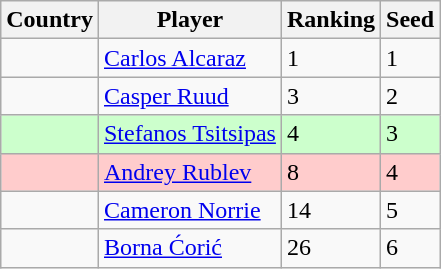<table class="wikitable" border="1">
<tr>
<th>Country</th>
<th>Player</th>
<th>Ranking</th>
<th>Seed</th>
</tr>
<tr>
<td></td>
<td><a href='#'>Carlos Alcaraz</a></td>
<td>1</td>
<td>1</td>
</tr>
<tr>
<td></td>
<td><a href='#'>Casper Ruud</a></td>
<td>3</td>
<td>2</td>
</tr>
<tr style="background:#cfc;">
<td></td>
<td><a href='#'>Stefanos Tsitsipas</a></td>
<td>4</td>
<td>3</td>
</tr>
<tr style="background:#fcc;">
<td></td>
<td><a href='#'>Andrey Rublev</a></td>
<td>8</td>
<td>4</td>
</tr>
<tr>
<td></td>
<td><a href='#'>Cameron Norrie</a></td>
<td>14</td>
<td>5</td>
</tr>
<tr>
<td></td>
<td><a href='#'>Borna Ćorić</a></td>
<td>26</td>
<td>6</td>
</tr>
</table>
